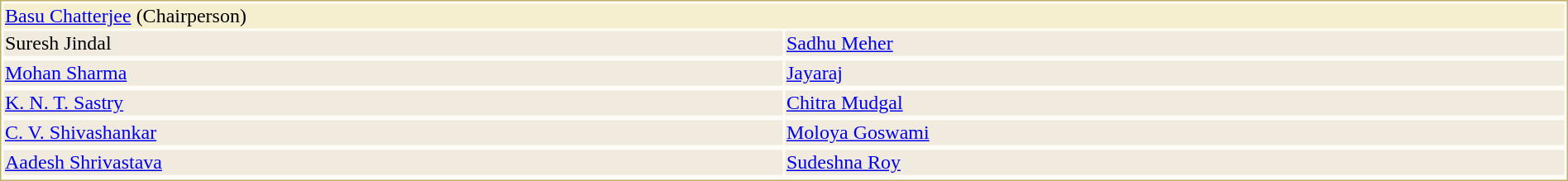<table style="width:100%;border: 1px solid #BEB168;background-color:#FDFCF6;">
<tr>
<td colspan="2" style="background-color:#F5EFD0;"> <a href='#'>Basu Chatterjee</a> (Chairperson)</td>
</tr>
<tr style="background-color:#F0EADF;">
<td style="width:50%"> Suresh Jindal</td>
<td style="width:50%"> <a href='#'>Sadhu Meher</a></td>
</tr>
<tr style="vertical-align:top;">
</tr>
<tr style="background-color:#F0EADF;">
<td style="width:50%"> <a href='#'>Mohan Sharma</a></td>
<td style="width:50%"> <a href='#'>Jayaraj</a></td>
</tr>
<tr style="vertical-align:top;">
</tr>
<tr style="background-color:#F0EADF;">
<td style="width:50%"> <a href='#'>K. N. T. Sastry</a></td>
<td style="width:50%"> <a href='#'>Chitra Mudgal</a></td>
</tr>
<tr style="vertical-align:top;">
</tr>
<tr style="background-color:#F0EADF;">
<td style="width:50%"> <a href='#'>C. V. Shivashankar</a></td>
<td style="width:50%"> <a href='#'>Moloya Goswami</a></td>
</tr>
<tr style="vertical-align:top;">
</tr>
<tr style="background-color:#F0EADF;">
<td style="width:50%"> <a href='#'>Aadesh Shrivastava</a></td>
<td style="width:50%"> <a href='#'>Sudeshna Roy</a></td>
</tr>
<tr style="vertical-align:top;">
</tr>
</table>
